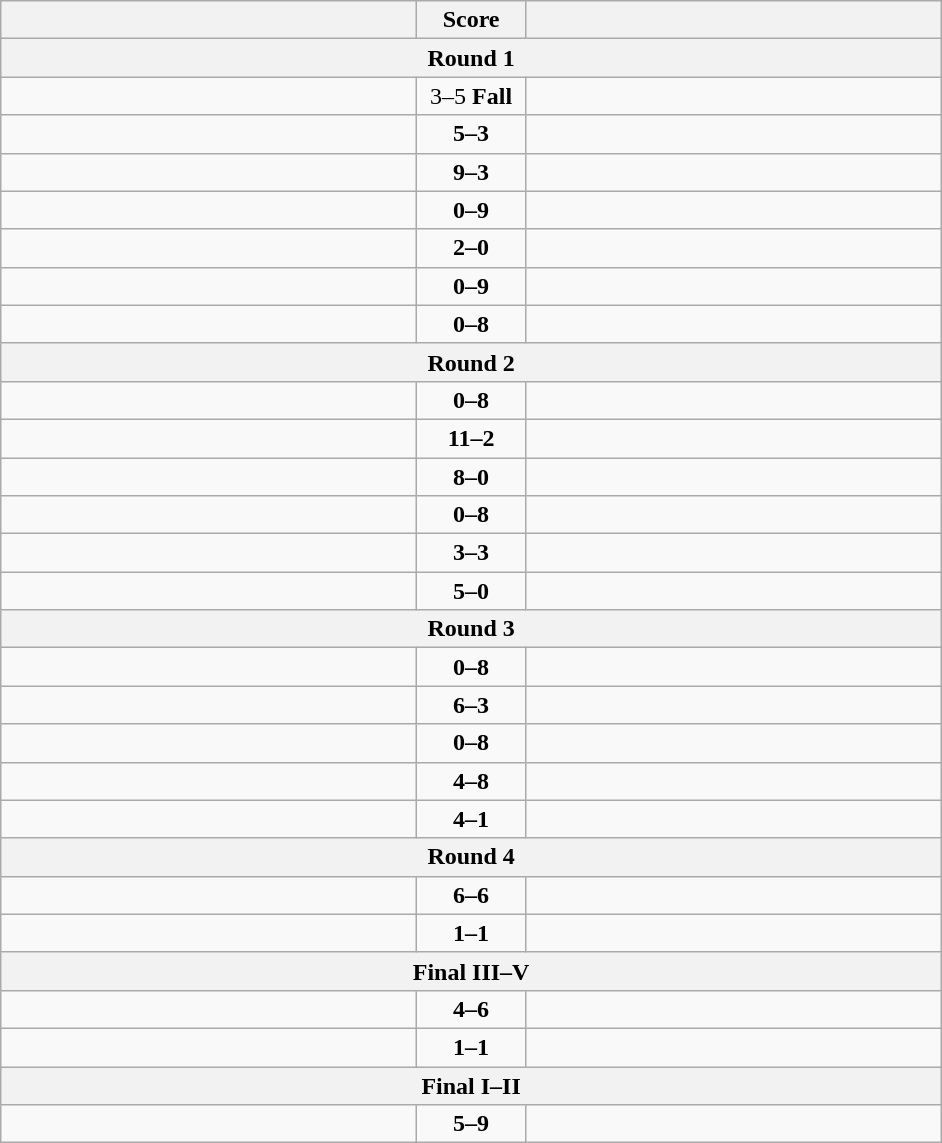<table class="wikitable" style="text-align: left;">
<tr>
<th align="right" width="270"></th>
<th width="65">Score</th>
<th align="left" width="270"></th>
</tr>
<tr>
<th colspan="3">Round 1</th>
</tr>
<tr>
<td></td>
<td align=center>3–5 <strong>Fall</strong></td>
<td><strong></strong></td>
</tr>
<tr>
<td><strong></strong></td>
<td align=center><strong>5–3</strong></td>
<td></td>
</tr>
<tr>
<td><strong></strong></td>
<td align=center><strong>9–3</strong></td>
<td></td>
</tr>
<tr>
<td></td>
<td align=center><strong>0–9</strong></td>
<td><strong></strong></td>
</tr>
<tr>
<td><strong></strong></td>
<td align=center><strong>2–0</strong></td>
<td></td>
</tr>
<tr>
<td></td>
<td align=center><strong>0–9</strong></td>
<td><strong></strong></td>
</tr>
<tr>
<td></td>
<td align=center><strong>0–8</strong></td>
<td><strong></strong></td>
</tr>
<tr>
<th colspan="3">Round 2</th>
</tr>
<tr>
<td></td>
<td align=center><strong>0–8</strong></td>
<td><strong></strong></td>
</tr>
<tr>
<td><strong></strong></td>
<td align=center><strong>11–2</strong></td>
<td></td>
</tr>
<tr>
<td><strong></strong></td>
<td align=center><strong>8–0</strong></td>
<td></td>
</tr>
<tr>
<td></td>
<td align=center><strong>0–8</strong></td>
<td><strong></strong></td>
</tr>
<tr>
<td><strong></strong></td>
<td align=center><strong>3–3</strong></td>
<td></td>
</tr>
<tr>
<td><strong></strong></td>
<td align=center><strong>5–0</strong></td>
<td></td>
</tr>
<tr>
<th colspan="3">Round 3</th>
</tr>
<tr>
<td></td>
<td align=center><strong>0–8</strong></td>
<td><strong></strong></td>
</tr>
<tr>
<td><strong></strong></td>
<td align=center><strong>6–3</strong></td>
<td></td>
</tr>
<tr>
<td></td>
<td align=center><strong>0–8</strong></td>
<td><strong></strong></td>
</tr>
<tr>
<td></td>
<td align=center><strong>4–8</strong></td>
<td><strong></strong></td>
</tr>
<tr>
<td><strong></strong></td>
<td align=center><strong>4–1</strong></td>
<td></td>
</tr>
<tr>
<th colspan="3">Round 4</th>
</tr>
<tr>
<td><strong></strong></td>
<td align=center><strong>6–6</strong></td>
<td></td>
</tr>
<tr>
<td><strong></strong></td>
<td align=center><strong>1–1</strong></td>
<td></td>
</tr>
<tr>
<th colspan="3">Final III–V</th>
</tr>
<tr>
<td></td>
<td align=center><strong>4–6</strong></td>
<td><strong></strong></td>
</tr>
<tr>
<td><strong></strong></td>
<td align=center><strong>1–1</strong></td>
<td></td>
</tr>
<tr>
<th colspan="3">Final I–II</th>
</tr>
<tr>
<td></td>
<td align=center><strong>5–9</strong></td>
<td><strong></strong></td>
</tr>
</table>
